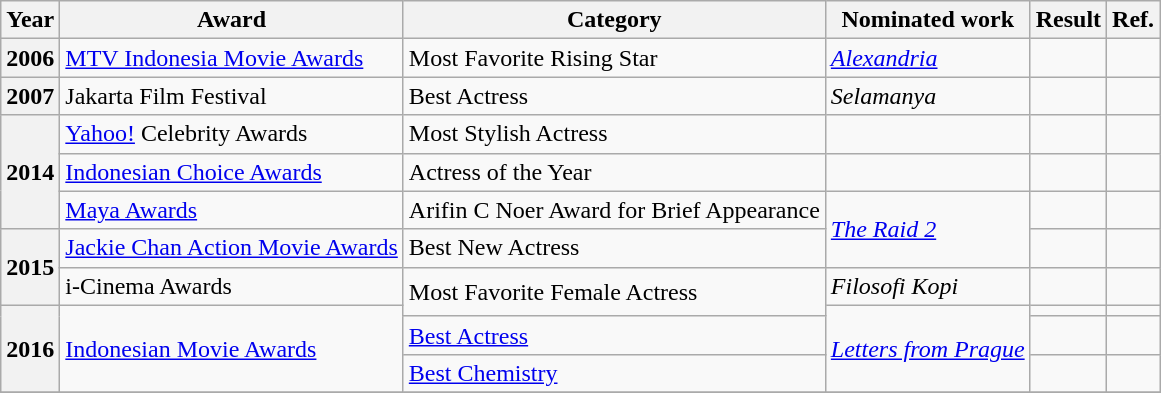<table class="wikitable sortable">
<tr>
<th>Year</th>
<th>Award</th>
<th>Category</th>
<th>Nominated work</th>
<th>Result</th>
<th>Ref.</th>
</tr>
<tr>
<th>2006</th>
<td><a href='#'>MTV Indonesia Movie Awards</a></td>
<td>Most Favorite Rising Star</td>
<td><em><a href='#'>Alexandria</a></em></td>
<td></td>
<td></td>
</tr>
<tr>
<th>2007</th>
<td>Jakarta Film Festival</td>
<td>Best Actress</td>
<td><em>Selamanya</em></td>
<td></td>
<td></td>
</tr>
<tr>
<th rowspan="3">2014</th>
<td><a href='#'>Yahoo!</a> Celebrity Awards</td>
<td>Most Stylish Actress</td>
<td></td>
<td></td>
<td></td>
</tr>
<tr>
<td><a href='#'>Indonesian Choice Awards</a></td>
<td>Actress of the Year</td>
<td></td>
<td></td>
<td></td>
</tr>
<tr>
<td><a href='#'>Maya Awards</a></td>
<td>Arifin C Noer Award for Brief Appearance</td>
<td rowspan="2"><em><a href='#'>The Raid 2</a></em></td>
<td></td>
<td></td>
</tr>
<tr>
<th rowspan="2">2015</th>
<td><a href='#'>Jackie Chan Action Movie Awards</a></td>
<td>Best New Actress</td>
<td></td>
<td></td>
</tr>
<tr>
<td>i-Cinema Awards</td>
<td rowspan="2">Most Favorite Female Actress</td>
<td><em>Filosofi Kopi</em></td>
<td></td>
<td></td>
</tr>
<tr>
<th rowspan="3">2016</th>
<td rowspan="3"><a href='#'>Indonesian Movie Awards</a></td>
<td rowspan="3"><em><a href='#'>Letters from Prague</a></em></td>
<td></td>
</tr>
<tr>
<td><a href='#'>Best Actress</a></td>
<td></td>
<td></td>
</tr>
<tr>
<td><a href='#'>Best Chemistry</a> </td>
<td></td>
<td></td>
</tr>
<tr>
</tr>
</table>
